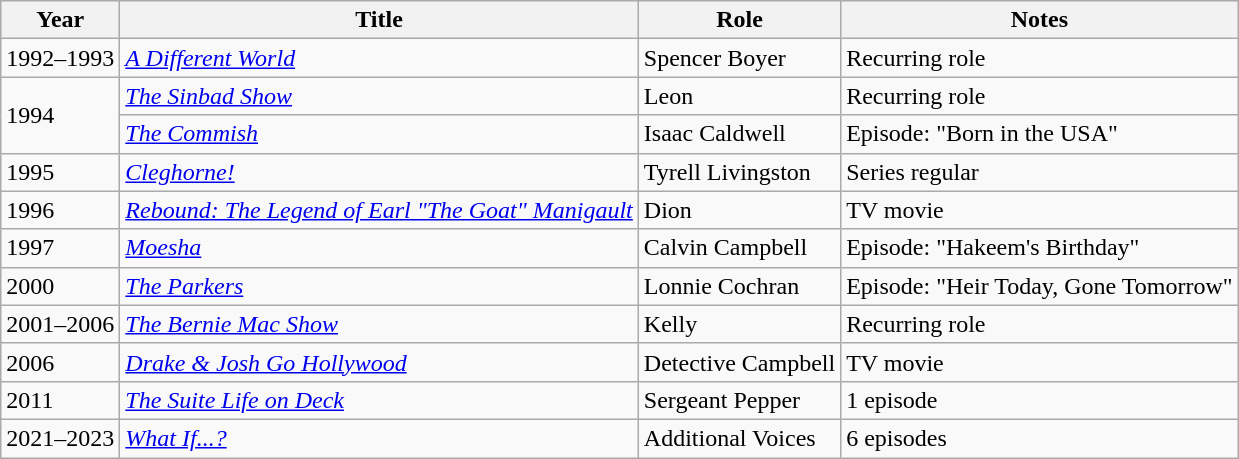<table class="wikitable">
<tr>
<th>Year</th>
<th>Title</th>
<th>Role</th>
<th>Notes</th>
</tr>
<tr>
<td>1992–1993</td>
<td><em><a href='#'>A Different World</a></em></td>
<td>Spencer Boyer</td>
<td>Recurring role</td>
</tr>
<tr>
<td rowspan=2>1994</td>
<td><em><a href='#'>The Sinbad Show</a></em></td>
<td>Leon</td>
<td>Recurring role</td>
</tr>
<tr>
<td><em><a href='#'>The Commish</a></em></td>
<td>Isaac Caldwell</td>
<td>Episode: "Born in the USA"</td>
</tr>
<tr>
<td>1995</td>
<td><em><a href='#'>Cleghorne!</a></em></td>
<td>Tyrell Livingston</td>
<td>Series regular</td>
</tr>
<tr>
<td>1996</td>
<td><em><a href='#'>Rebound: The Legend of Earl "The Goat" Manigault</a></em></td>
<td>Dion</td>
<td>TV movie</td>
</tr>
<tr>
<td>1997</td>
<td><em><a href='#'>Moesha</a></em></td>
<td>Calvin Campbell</td>
<td>Episode: "Hakeem's Birthday"</td>
</tr>
<tr>
<td>2000</td>
<td><em><a href='#'>The Parkers</a></em></td>
<td>Lonnie Cochran</td>
<td>Episode: "Heir Today, Gone Tomorrow"</td>
</tr>
<tr>
<td>2001–2006</td>
<td><em><a href='#'>The Bernie Mac Show</a></em></td>
<td>Kelly</td>
<td>Recurring role</td>
</tr>
<tr>
<td>2006</td>
<td><em><a href='#'>Drake & Josh Go Hollywood</a></em></td>
<td>Detective Campbell</td>
<td>TV movie</td>
</tr>
<tr>
<td>2011</td>
<td><em><a href='#'>The Suite Life on Deck</a></em></td>
<td>Sergeant Pepper</td>
<td>1 episode</td>
</tr>
<tr>
<td>2021–2023</td>
<td><em><a href='#'>What If...?</a></em></td>
<td>Additional Voices</td>
<td>6 episodes</td>
</tr>
</table>
